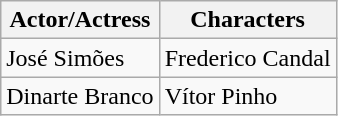<table class="wikitable sortable">
<tr>
<th>Actor/Actress</th>
<th>Characters</th>
</tr>
<tr>
<td>José Simões</td>
<td>Frederico Candal</td>
</tr>
<tr>
<td>Dinarte Branco</td>
<td>Vítor Pinho</td>
</tr>
</table>
